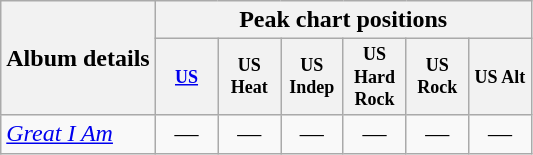<table class="wikitable" style="text-align:center;">
<tr>
<th rowspan="2">Album details</th>
<th colspan="19">Peak chart positions</th>
</tr>
<tr>
<th style="width:3em;font-size:75%"><a href='#'>US</a></th>
<th style="width:3em;font-size:75%">US Heat</th>
<th style="width:3em;font-size:75%">US Indep</th>
<th style="width:3em;font-size:75%">US Hard Rock</th>
<th style="width:3em;font-size:75%">US Rock</th>
<th style="width:3em;font-size:75%">US Alt</th>
</tr>
<tr>
<td align=left><em><a href='#'>Great I Am</a></em><br></td>
<td>—</td>
<td>—</td>
<td>—</td>
<td>—</td>
<td>—</td>
<td>—</td>
</tr>
</table>
